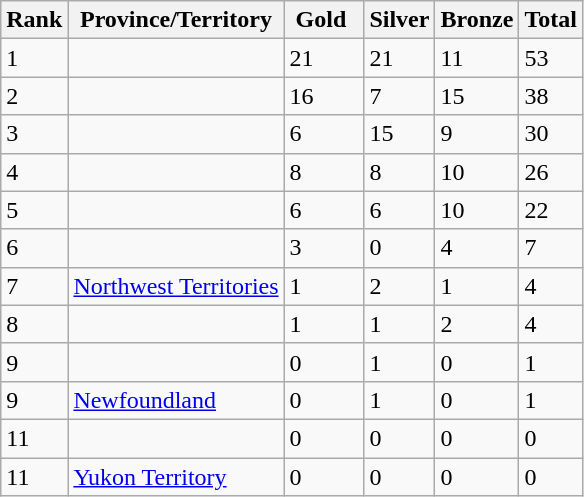<table class="wikitable">
<tr>
<th><strong>Rank</strong></th>
<th><strong>Province/Territory</strong></th>
<th bgcolor="gold"><strong> Gold  </strong></th>
<th bgcolor="silver"><strong>Silver</strong></th>
<th bgcolor="CC9966"><strong>Bronze</strong></th>
<th><strong>Total</strong></th>
</tr>
<tr>
<td>1</td>
<td></td>
<td>21</td>
<td>21</td>
<td>11</td>
<td>53</td>
</tr>
<tr>
<td>2</td>
<td><strong></strong></td>
<td>16</td>
<td>7</td>
<td>15</td>
<td>38</td>
</tr>
<tr>
<td>3</td>
<td></td>
<td>6</td>
<td>15</td>
<td>9</td>
<td>30</td>
</tr>
<tr>
<td>4</td>
<td></td>
<td>8</td>
<td>8</td>
<td>10</td>
<td>26</td>
</tr>
<tr>
<td>5</td>
<td></td>
<td>6</td>
<td>6</td>
<td>10</td>
<td>22</td>
</tr>
<tr>
<td>6</td>
<td></td>
<td>3</td>
<td>0</td>
<td>4</td>
<td>7</td>
</tr>
<tr>
<td>7</td>
<td><a href='#'>Northwest Territories</a></td>
<td>1</td>
<td>2</td>
<td>1</td>
<td>4</td>
</tr>
<tr>
<td>8</td>
<td></td>
<td>1</td>
<td>1</td>
<td>2</td>
<td>4</td>
</tr>
<tr>
<td>9</td>
<td></td>
<td>0</td>
<td>1</td>
<td>0</td>
<td>1</td>
</tr>
<tr>
<td>9</td>
<td> <a href='#'>Newfoundland</a></td>
<td>0</td>
<td>1</td>
<td>0</td>
<td>1</td>
</tr>
<tr>
<td>11</td>
<td></td>
<td>0</td>
<td>0</td>
<td>0</td>
<td>0</td>
</tr>
<tr>
<td>11</td>
<td><a href='#'>Yukon Territory</a></td>
<td>0</td>
<td>0</td>
<td>0</td>
<td>0</td>
</tr>
</table>
